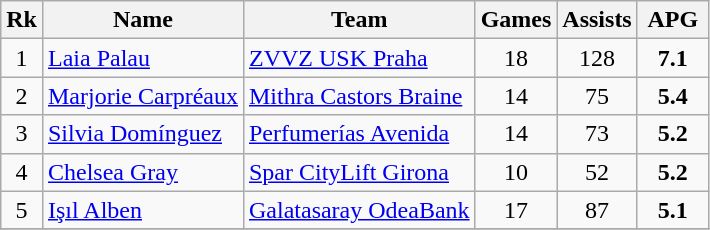<table class="wikitable" style="text-align: center;">
<tr>
<th>Rk</th>
<th>Name</th>
<th>Team</th>
<th>Games</th>
<th>Assists</th>
<th width=40>APG</th>
</tr>
<tr>
<td>1</td>
<td align="left"> <a href='#'>Laia Palau</a></td>
<td align="left"> <a href='#'>ZVVZ USK Praha</a></td>
<td>18</td>
<td>128</td>
<td><strong>7.1</strong></td>
</tr>
<tr>
<td>2</td>
<td align="left"> <a href='#'>Marjorie Carpréaux</a></td>
<td align="left"> <a href='#'>Mithra Castors Braine</a></td>
<td>14</td>
<td>75</td>
<td><strong>5.4</strong></td>
</tr>
<tr>
<td>3</td>
<td align="left"> <a href='#'>Silvia Domínguez</a></td>
<td align="left"> <a href='#'>Perfumerías Avenida</a></td>
<td>14</td>
<td>73</td>
<td><strong>5.2</strong></td>
</tr>
<tr>
<td>4</td>
<td align="left"> <a href='#'>Chelsea Gray</a></td>
<td align="left"> <a href='#'>Spar CityLift Girona</a></td>
<td>10</td>
<td>52</td>
<td><strong>5.2</strong></td>
</tr>
<tr>
<td>5</td>
<td align="left"> <a href='#'>Işıl Alben</a></td>
<td align="left"> <a href='#'>Galatasaray OdeaBank</a></td>
<td>17</td>
<td>87</td>
<td><strong>5.1</strong></td>
</tr>
<tr>
</tr>
</table>
